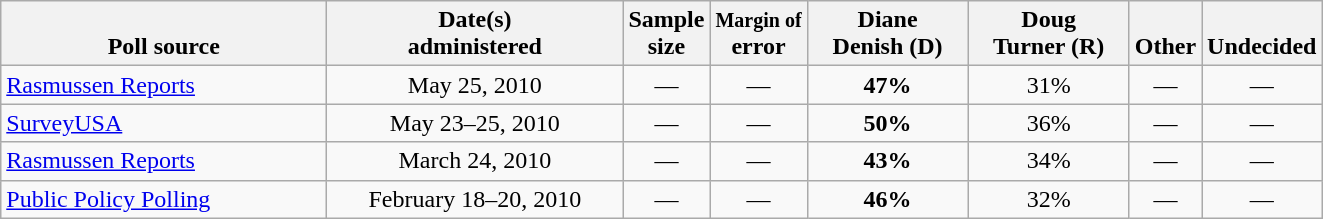<table class="wikitable">
<tr valign= bottom>
<th style="width:210px;">Poll source</th>
<th style="width:190px;">Date(s)<br>administered</th>
<th class=small>Sample<br>size</th>
<th><small>Margin of</small><br>error</th>
<th style="width:100px;">Diane<br>Denish (D)</th>
<th style="width:100px;">Doug<br>Turner (R)</th>
<th style="width:40px;">Other</th>
<th style="width:40px;">Undecided</th>
</tr>
<tr>
<td><a href='#'>Rasmussen Reports</a></td>
<td align=center>May 25, 2010</td>
<td align=center>—</td>
<td align=center>—</td>
<td align=center ><strong>47%</strong></td>
<td align=center>31%</td>
<td align=center>—</td>
<td align=center>—</td>
</tr>
<tr>
<td><a href='#'>SurveyUSA</a></td>
<td align=center>May 23–25, 2010</td>
<td align=center>—</td>
<td align=center>—</td>
<td align=center ><strong>50%</strong></td>
<td align=center>36%</td>
<td align=center>—</td>
<td align=center>—</td>
</tr>
<tr>
<td><a href='#'>Rasmussen Reports</a></td>
<td align=center>March 24, 2010</td>
<td align=center>—</td>
<td align=center>—</td>
<td align=center ><strong>43%</strong></td>
<td align=center>34%</td>
<td align=center>—</td>
<td align=center>—</td>
</tr>
<tr>
<td><a href='#'>Public Policy Polling</a></td>
<td align=center>February 18–20, 2010</td>
<td align=center>—</td>
<td align=center>—</td>
<td align=center ><strong>46%</strong></td>
<td align=center>32%</td>
<td align=center>—</td>
<td align=center>—</td>
</tr>
</table>
